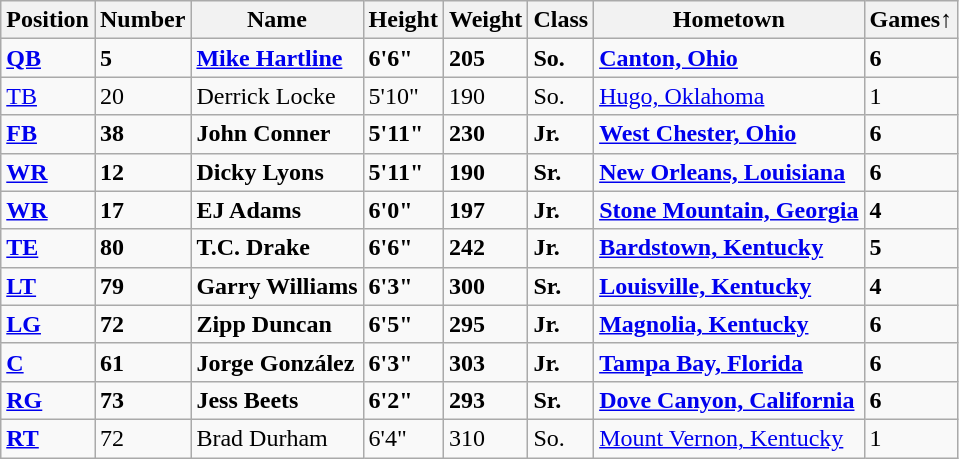<table class="wikitable">
<tr>
<th>Position</th>
<th>Number</th>
<th>Name</th>
<th>Height</th>
<th>Weight</th>
<th>Class</th>
<th>Hometown</th>
<th>Games↑</th>
</tr>
<tr>
<td><strong><a href='#'>QB</a></strong></td>
<td><strong>5</strong></td>
<td><strong><a href='#'>Mike Hartline</a></strong></td>
<td><strong>6'6"</strong></td>
<td><strong>205</strong></td>
<td><strong>So.</strong></td>
<td><strong><a href='#'>Canton, Ohio</a></strong></td>
<td><strong>6</strong></td>
</tr>
<tr>
<td><a href='#'>TB</a></td>
<td>20</td>
<td>Derrick Locke</td>
<td>5'10"</td>
<td>190</td>
<td>So.</td>
<td><a href='#'>Hugo, Oklahoma</a></td>
<td>1</td>
</tr>
<tr>
<td><strong><a href='#'>FB</a></strong></td>
<td><strong>38</strong></td>
<td><strong>John Conner</strong></td>
<td><strong>5'11"</strong></td>
<td><strong>230</strong></td>
<td><strong>Jr.</strong></td>
<td><strong><a href='#'>West Chester, Ohio</a></strong></td>
<td><strong>6</strong></td>
</tr>
<tr>
<td><strong><a href='#'>WR</a></strong></td>
<td><strong>12</strong></td>
<td><strong>Dicky Lyons</strong></td>
<td><strong>5'11"</strong></td>
<td><strong>190</strong></td>
<td><strong>Sr.</strong></td>
<td><strong><a href='#'>New Orleans, Louisiana</a></strong></td>
<td><strong>6</strong></td>
</tr>
<tr>
<td><strong><a href='#'>WR</a></strong></td>
<td><strong>17</strong></td>
<td><strong>EJ Adams</strong></td>
<td><strong>6'0"</strong></td>
<td><strong>197</strong></td>
<td><strong>Jr.</strong></td>
<td><strong><a href='#'>Stone Mountain, Georgia</a></strong></td>
<td><strong>4</strong></td>
</tr>
<tr>
<td><strong><a href='#'>TE</a></strong></td>
<td><strong>80</strong></td>
<td><strong>T.C. Drake</strong></td>
<td><strong>6'6"</strong></td>
<td><strong>242</strong></td>
<td><strong>Jr.</strong></td>
<td><strong><a href='#'>Bardstown, Kentucky</a></strong></td>
<td><strong>5</strong></td>
</tr>
<tr>
<td><strong><a href='#'>LT</a></strong></td>
<td><strong>79</strong></td>
<td><strong>Garry Williams</strong></td>
<td><strong>6'3"</strong></td>
<td><strong>300</strong></td>
<td><strong>Sr.</strong></td>
<td><strong><a href='#'>Louisville, Kentucky</a></strong></td>
<td><strong>4</strong></td>
</tr>
<tr>
<td><strong><a href='#'>LG</a></strong></td>
<td><strong>72</strong></td>
<td><strong>Zipp Duncan</strong></td>
<td><strong>6'5"</strong></td>
<td><strong>295</strong></td>
<td><strong>Jr.</strong></td>
<td><strong><a href='#'>Magnolia, Kentucky</a></strong></td>
<td><strong>6</strong></td>
</tr>
<tr>
<td><strong><a href='#'>C</a></strong></td>
<td><strong>61</strong></td>
<td><strong>Jorge González</strong></td>
<td><strong>6'3"</strong></td>
<td><strong>303</strong></td>
<td><strong>Jr.</strong></td>
<td><strong><a href='#'>Tampa Bay, Florida</a></strong></td>
<td><strong>6</strong></td>
</tr>
<tr>
<td><strong><a href='#'>RG</a></strong></td>
<td><strong>73</strong></td>
<td><strong>Jess Beets</strong></td>
<td><strong>6'2"</strong></td>
<td><strong>293</strong></td>
<td><strong>Sr.</strong></td>
<td><strong><a href='#'>Dove Canyon, California</a></strong></td>
<td><strong>6</strong></td>
</tr>
<tr>
<td><strong><a href='#'>RT</a></strong></td>
<td>72</td>
<td>Brad Durham</td>
<td>6'4"</td>
<td>310</td>
<td>So.</td>
<td><a href='#'>Mount Vernon, Kentucky</a></td>
<td>1</td>
</tr>
</table>
